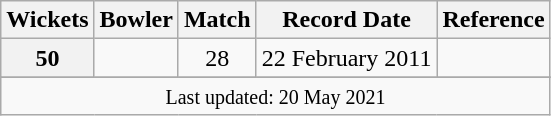<table class="wikitable plainrowheaders sortable" style="text-align:center;">
<tr>
<th scope="col" style="text-align:center;">Wickets</th>
<th scope="col" style="text-align:center;">Bowler</th>
<th scope="col" style="text-align:center;">Match</th>
<th scope="col" style="text-align:center;">Record Date</th>
<th scope="col" style="text-align:center;">Reference</th>
</tr>
<tr>
<th scope="row" style="text-align:center;">50</th>
<td></td>
<td>28</td>
<td>22 February 2011</td>
<td></td>
</tr>
<tr>
</tr>
<tr class=sortbottom>
<td colspan=5><small>Last updated: 20 May 2021</small></td>
</tr>
</table>
